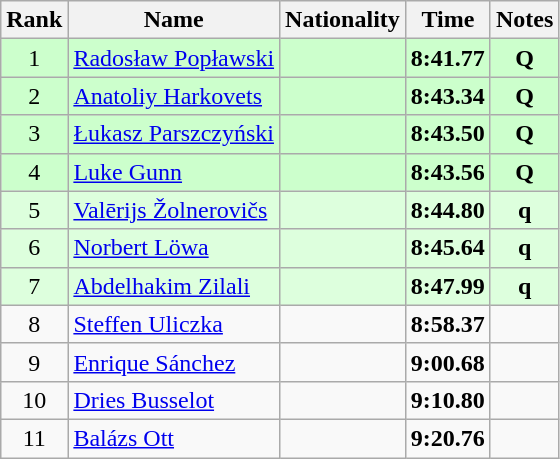<table class="wikitable sortable" style="text-align:center">
<tr>
<th>Rank</th>
<th>Name</th>
<th>Nationality</th>
<th>Time</th>
<th>Notes</th>
</tr>
<tr bgcolor=ccffcc>
<td>1</td>
<td align=left><a href='#'>Radosław Popławski</a></td>
<td align=left></td>
<td><strong>8:41.77</strong></td>
<td><strong>Q</strong></td>
</tr>
<tr bgcolor=ccffcc>
<td>2</td>
<td align=left><a href='#'>Anatoliy Harkovets</a></td>
<td align=left></td>
<td><strong>8:43.34</strong></td>
<td><strong>Q</strong></td>
</tr>
<tr bgcolor=ccffcc>
<td>3</td>
<td align=left><a href='#'>Łukasz Parszczyński</a></td>
<td align=left></td>
<td><strong>8:43.50</strong></td>
<td><strong>Q</strong></td>
</tr>
<tr bgcolor=ccffcc>
<td>4</td>
<td align=left><a href='#'>Luke Gunn</a></td>
<td align=left></td>
<td><strong>8:43.56</strong></td>
<td><strong>Q</strong></td>
</tr>
<tr bgcolor=ddffdd>
<td>5</td>
<td align=left><a href='#'>Valērijs Žolnerovičs</a></td>
<td align=left></td>
<td><strong>8:44.80</strong></td>
<td><strong>q</strong></td>
</tr>
<tr bgcolor=ddffdd>
<td>6</td>
<td align=left><a href='#'>Norbert Löwa</a></td>
<td align=left></td>
<td><strong>8:45.64</strong></td>
<td><strong>q</strong></td>
</tr>
<tr bgcolor=ddffdd>
<td>7</td>
<td align=left><a href='#'>Abdelhakim Zilali</a></td>
<td align=left></td>
<td><strong>8:47.99</strong></td>
<td><strong>q</strong></td>
</tr>
<tr>
<td>8</td>
<td align=left><a href='#'>Steffen Uliczka</a></td>
<td align=left></td>
<td><strong>8:58.37</strong></td>
<td></td>
</tr>
<tr>
<td>9</td>
<td align=left><a href='#'>Enrique Sánchez</a></td>
<td align=left></td>
<td><strong>9:00.68</strong></td>
<td></td>
</tr>
<tr>
<td>10</td>
<td align=left><a href='#'>Dries Busselot</a></td>
<td align=left></td>
<td><strong>9:10.80</strong></td>
<td></td>
</tr>
<tr>
<td>11</td>
<td align=left><a href='#'>Balázs Ott</a></td>
<td align=left></td>
<td><strong>9:20.76</strong></td>
<td></td>
</tr>
</table>
